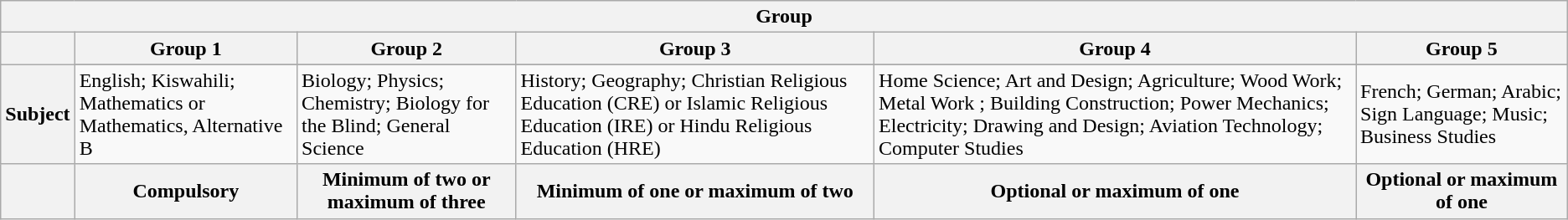<table class="wikitable">
<tr>
<th colspan=6>Group</th>
</tr>
<tr>
<th></th>
<th>Group 1</th>
<th>Group 2</th>
<th>Group 3</th>
<th>Group 4</th>
<th>Group 5</th>
</tr>
<tr>
<th rowspan=2>Subject</th>
</tr>
<tr>
<td>English; Kiswahili; Mathematics or Mathematics, Alternative B</td>
<td>Biology; Physics; Chemistry; Biology for the Blind; General Science</td>
<td>History; Geography; Christian Religious Education (CRE) or Islamic Religious Education	(IRE) or Hindu Religious Education (HRE)</td>
<td>Home Science; Art and Design; Agriculture; Wood Work; Metal Work	; Building Construction; Power Mechanics; Electricity; Drawing and Design; Aviation Technology; Computer Studies</td>
<td>French; German; Arabic; Sign Language; Music; Business Studies</td>
</tr>
<tr>
<th></th>
<th>Compulsory</th>
<th>Minimum of two or maximum of three</th>
<th>Minimum of one or maximum of two</th>
<th>Optional or maximum of one</th>
<th>Optional or maximum of one</th>
</tr>
</table>
